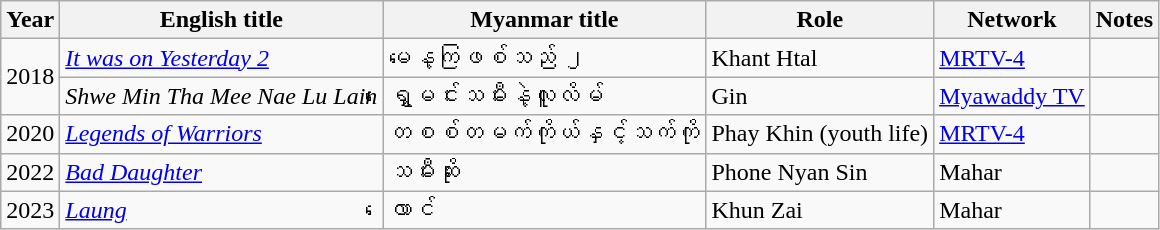<table class="wikitable">
<tr>
<th width=10>Year</th>
<th>English title</th>
<th>Myanmar title</th>
<th>Role</th>
<th>Network</th>
<th>Notes</th>
</tr>
<tr>
<td rowspan="2">2018</td>
<td><em><a href='#'>It was on Yesterday 2</a></em></td>
<td>မနေ့ကဖြစ်သည် ၂</td>
<td>Khant Htal</td>
<td><a href='#'>MRTV-4</a></td>
<td></td>
</tr>
<tr>
<td><em>Shwe Min Tha Mee Nae Lu Lain</em></td>
<td>ရွှေမင်းသမီးနဲ့လူလိမ်</td>
<td>Gin</td>
<td><a href='#'>Myawaddy TV</a></td>
<td></td>
</tr>
<tr>
<td>2020</td>
<td><em><a href='#'>Legends of Warriors</a></em></td>
<td>တစစ်တမက်ကိုယ်နှင့်သက်ကို</td>
<td>Phay Khin (youth life)</td>
<td><a href='#'>MRTV-4</a></td>
<td></td>
</tr>
<tr>
<td>2022</td>
<td><em><a href='#'>Bad Daughter</a></em></td>
<td>သမီးဆိုး</td>
<td>Phone Nyan Sin</td>
<td>Mahar</td>
<td></td>
</tr>
<tr>
<td>2023</td>
<td><em><a href='#'>Laung</a></em></td>
<td>လောင်</td>
<td>Khun Zai</td>
<td>Mahar</td>
<td></td>
</tr>
</table>
